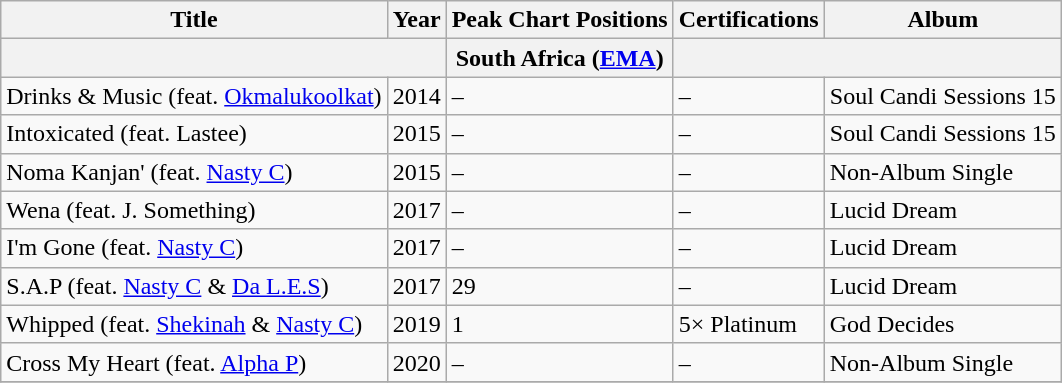<table class="wikitable">
<tr>
<th>Title</th>
<th>Year</th>
<th>Peak Chart Positions</th>
<th>Certifications</th>
<th>Album</th>
</tr>
<tr>
<th colspan="2"></th>
<th>South Africa (<a href='#'>EMA</a>)</th>
<th colspan="2"></th>
</tr>
<tr>
<td>Drinks & Music (feat. <a href='#'>Okmalukoolkat</a>)</td>
<td>2014</td>
<td>–</td>
<td>–</td>
<td>Soul Candi Sessions 15</td>
</tr>
<tr>
<td>Intoxicated (feat. Lastee)</td>
<td>2015</td>
<td>–</td>
<td>–</td>
<td>Soul Candi Sessions 15</td>
</tr>
<tr>
<td>Noma Kanjan' (feat. <a href='#'>Nasty C</a>)</td>
<td>2015</td>
<td>–</td>
<td>–</td>
<td>Non-Album Single</td>
</tr>
<tr>
<td>Wena (feat. J. Something)</td>
<td>2017</td>
<td>–</td>
<td>–</td>
<td>Lucid Dream</td>
</tr>
<tr>
<td>I'm Gone (feat. <a href='#'>Nasty C</a>)</td>
<td>2017</td>
<td>–</td>
<td>–</td>
<td>Lucid Dream</td>
</tr>
<tr>
<td>S.A.P (feat. <a href='#'>Nasty C</a> & <a href='#'>Da L.E.S</a>)</td>
<td>2017</td>
<td>29</td>
<td>–</td>
<td>Lucid Dream</td>
</tr>
<tr>
<td>Whipped (feat. <a href='#'>Shekinah</a> & <a href='#'>Nasty C</a>)</td>
<td>2019</td>
<td>1</td>
<td>5× Platinum</td>
<td>God Decides</td>
</tr>
<tr>
<td>Cross My Heart (feat. <a href='#'>Alpha P</a>)</td>
<td>2020</td>
<td>–</td>
<td>–</td>
<td>Non-Album Single</td>
</tr>
<tr>
</tr>
</table>
